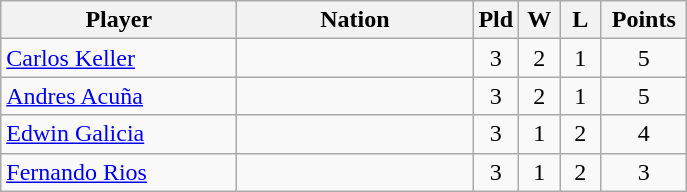<table class="wikitable" style="text-align:center">
<tr>
<th width="150">Player</th>
<th width="150">Nation</th>
<th width="20">Pld</th>
<th width="20">W</th>
<th width="20">L</th>
<th width="50">Points</th>
</tr>
<tr>
<td align="left"><a href='#'>Carlos Keller</a></td>
<td align="left"></td>
<td>3</td>
<td>2</td>
<td>1</td>
<td>5</td>
</tr>
<tr>
<td align="left"><a href='#'>Andres Acuña</a></td>
<td align="left"></td>
<td>3</td>
<td>2</td>
<td>1</td>
<td>5</td>
</tr>
<tr>
<td align="left"><a href='#'>Edwin Galicia</a></td>
<td align="left"></td>
<td>3</td>
<td>1</td>
<td>2</td>
<td>4</td>
</tr>
<tr>
<td align="left"><a href='#'>Fernando Rios</a></td>
<td align="left"></td>
<td>3</td>
<td>1</td>
<td>2</td>
<td>3</td>
</tr>
</table>
